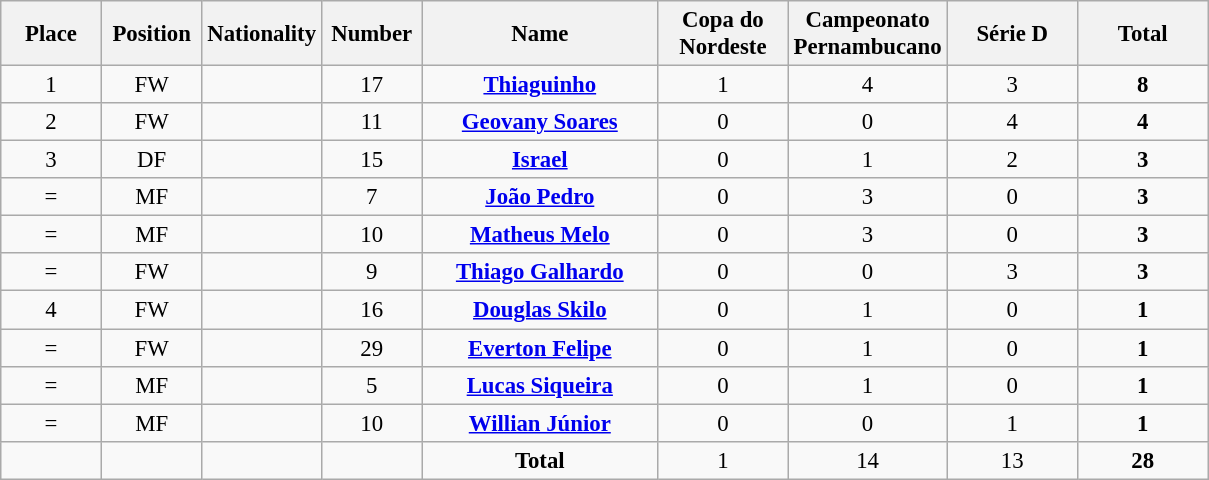<table class="wikitable" style="font-size: 95%; text-align: center;">
<tr>
<th width=60>Place</th>
<th width=60>Position</th>
<th width=60>Nationality</th>
<th width=60>Number</th>
<th width=150>Name</th>
<th width=80>Copa do Nordeste</th>
<th width=80>Campeonato Pernambucano</th>
<th width=80>Série D</th>
<th width=80>Total</th>
</tr>
<tr>
<td>1</td>
<td>FW</td>
<td></td>
<td>17</td>
<td><strong><a href='#'>Thiaguinho</a></strong></td>
<td>1</td>
<td>4</td>
<td>3</td>
<td><strong>8</strong></td>
</tr>
<tr>
<td>2</td>
<td>FW</td>
<td></td>
<td>11</td>
<td><strong><a href='#'>Geovany Soares</a></strong></td>
<td>0</td>
<td>0</td>
<td>4</td>
<td><strong>4</strong></td>
</tr>
<tr>
<td>3</td>
<td>DF</td>
<td></td>
<td>15</td>
<td><strong><a href='#'>Israel</a></strong></td>
<td>0</td>
<td>1</td>
<td>2</td>
<td><strong>3</strong></td>
</tr>
<tr>
<td>=</td>
<td>MF</td>
<td></td>
<td>7</td>
<td><strong><a href='#'>João Pedro</a></strong></td>
<td>0</td>
<td>3</td>
<td>0</td>
<td><strong>3</strong></td>
</tr>
<tr>
<td>=</td>
<td>MF</td>
<td></td>
<td>10</td>
<td><strong><a href='#'>Matheus Melo</a></strong></td>
<td>0</td>
<td>3</td>
<td>0</td>
<td><strong>3</strong></td>
</tr>
<tr>
<td>=</td>
<td>FW</td>
<td></td>
<td>9</td>
<td><strong><a href='#'>Thiago Galhardo</a></strong></td>
<td>0</td>
<td>0</td>
<td>3</td>
<td><strong>3</strong></td>
</tr>
<tr>
<td>4</td>
<td>FW</td>
<td></td>
<td>16</td>
<td><strong><a href='#'>Douglas Skilo</a></strong></td>
<td>0</td>
<td>1</td>
<td>0</td>
<td><strong>1</strong></td>
</tr>
<tr>
<td>=</td>
<td>FW</td>
<td></td>
<td>29</td>
<td><strong><a href='#'>Everton Felipe</a></strong></td>
<td>0</td>
<td>1</td>
<td>0</td>
<td><strong>1</strong></td>
</tr>
<tr>
<td>=</td>
<td>MF</td>
<td></td>
<td>5</td>
<td><strong><a href='#'>Lucas Siqueira</a></strong></td>
<td>0</td>
<td>1</td>
<td>0</td>
<td><strong>1</strong></td>
</tr>
<tr>
<td>=</td>
<td>MF</td>
<td></td>
<td>10</td>
<td><strong><a href='#'>Willian Júnior</a></strong></td>
<td>0</td>
<td>0</td>
<td>1</td>
<td><strong>1</strong></td>
</tr>
<tr>
<td></td>
<td></td>
<td></td>
<td></td>
<td><strong>Total</strong></td>
<td>1</td>
<td>14</td>
<td>13</td>
<td><strong>28</strong></td>
</tr>
</table>
